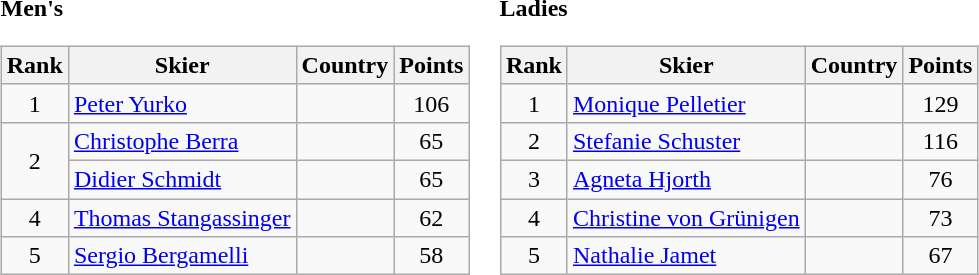<table>
<tr>
<td><br><strong>Men's</strong><table class="wikitable">
<tr class="backgroundcolor5">
<th>Rank</th>
<th>Skier</th>
<th>Country</th>
<th>Points</th>
</tr>
<tr>
<td align="center">1</td>
<td><a href='#'>Peter Yurko</a></td>
<td></td>
<td align="center">106</td>
</tr>
<tr>
<td rowspan="2" align="center">2</td>
<td><a href='#'>Christophe Berra</a></td>
<td></td>
<td align="center">65</td>
</tr>
<tr>
<td><a href='#'>Didier Schmidt</a></td>
<td></td>
<td align="center">65</td>
</tr>
<tr>
<td align="center">4</td>
<td><a href='#'>Thomas Stangassinger</a></td>
<td></td>
<td align="center">62</td>
</tr>
<tr>
<td align="center">5</td>
<td><a href='#'>Sergio Bergamelli</a></td>
<td></td>
<td align="center">58</td>
</tr>
</table>
</td>
<td><br><strong>Ladies</strong><table class="wikitable">
<tr class="backgroundcolor5">
<th>Rank</th>
<th>Skier</th>
<th>Country</th>
<th>Points</th>
</tr>
<tr>
<td align="center">1</td>
<td><a href='#'>Monique Pelletier</a></td>
<td></td>
<td align="center">129</td>
</tr>
<tr>
<td align="center">2</td>
<td><a href='#'>Stefanie Schuster</a></td>
<td></td>
<td align="center">116</td>
</tr>
<tr>
<td align="center">3</td>
<td><a href='#'>Agneta Hjorth</a></td>
<td></td>
<td align="center">76</td>
</tr>
<tr>
<td align="center">4</td>
<td><a href='#'>Christine von Grünigen</a></td>
<td></td>
<td align="center">73</td>
</tr>
<tr>
<td align="center">5</td>
<td><a href='#'>Nathalie Jamet</a></td>
<td></td>
<td align="center">67</td>
</tr>
</table>
</td>
</tr>
</table>
